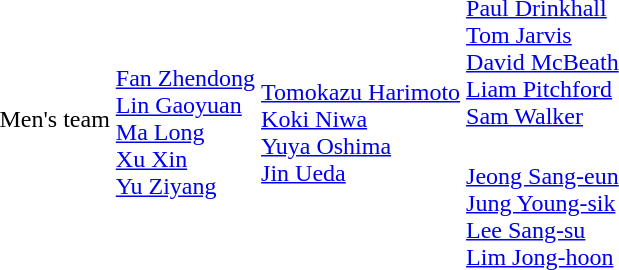<table>
<tr>
<td rowspan=2>Men's team</td>
<td rowspan=2><br><a href='#'>Fan Zhendong</a><br><a href='#'>Lin Gaoyuan</a><br><a href='#'>Ma Long</a><br><a href='#'>Xu Xin</a><br><a href='#'>Yu Ziyang</a></td>
<td rowspan=2><br><a href='#'>Tomokazu Harimoto</a><br><a href='#'>Koki Niwa</a><br><a href='#'>Yuya Oshima</a><br><a href='#'>Jin Ueda</a></td>
<td><br><a href='#'>Paul Drinkhall</a><br><a href='#'>Tom Jarvis</a><br><a href='#'>David McBeath</a><br><a href='#'>Liam Pitchford</a><br><a href='#'>Sam Walker</a></td>
</tr>
<tr>
<td><br><a href='#'>Jeong Sang-eun</a><br><a href='#'>Jung Young-sik</a><br><a href='#'>Lee Sang-su</a><br><a href='#'>Lim Jong-hoon</a></td>
</tr>
</table>
